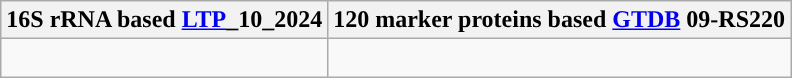<table class="wikitable">
<tr>
<th colspan=1>16S rRNA based <a href='#'>LTP</a>_10_2024</th>
<th colspan=1>120 marker proteins based <a href='#'>GTDB</a> 09-RS220</th>
</tr>
<tr>
<td style="vertical-align:top"><br></td>
<td><br></td>
</tr>
</table>
